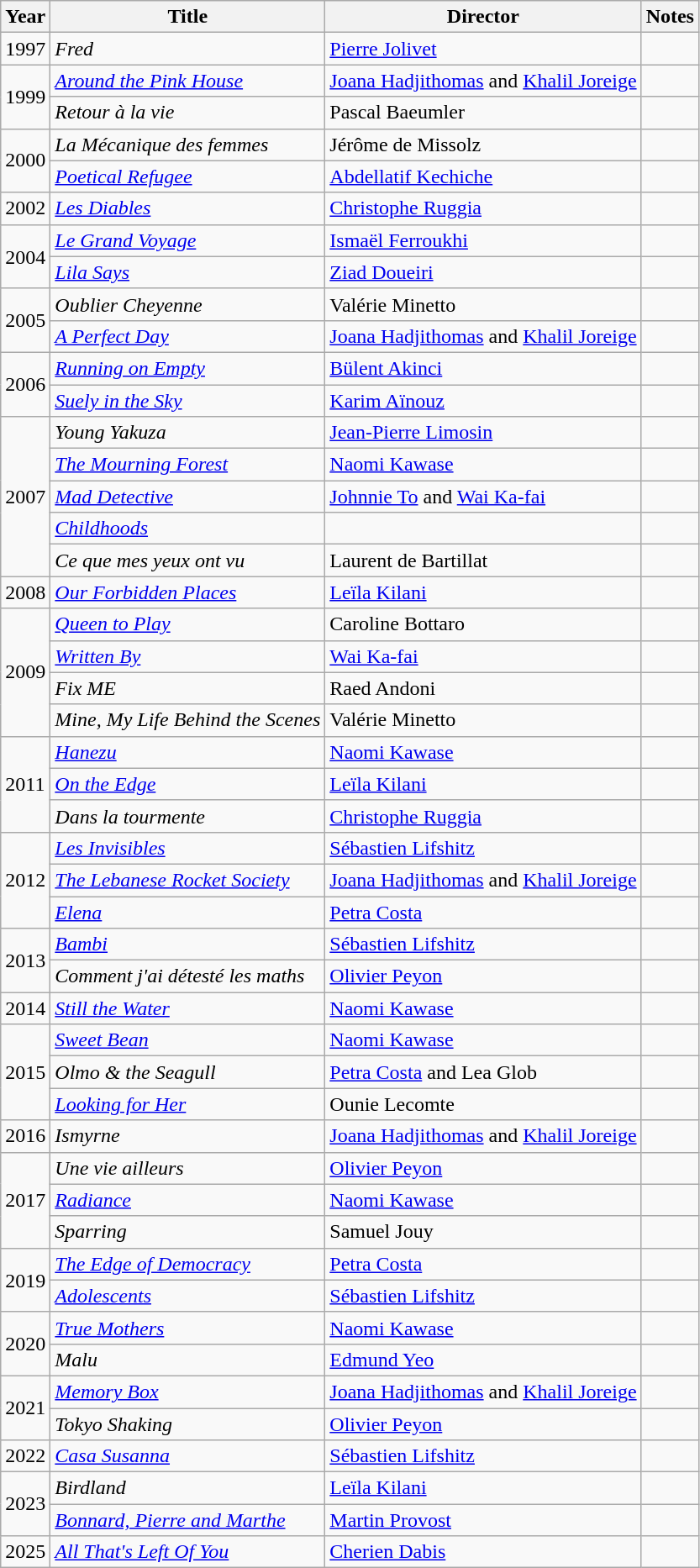<table class="wikitable">
<tr>
<th>Year</th>
<th>Title</th>
<th>Director</th>
<th>Notes</th>
</tr>
<tr>
<td>1997</td>
<td><em>Fred</em></td>
<td><a href='#'>Pierre Jolivet</a></td>
<td></td>
</tr>
<tr>
<td rowspan="2">1999</td>
<td><em><a href='#'>Around the Pink House</a></em></td>
<td><a href='#'>Joana Hadjithomas</a> and <a href='#'>Khalil Joreige</a></td>
<td></td>
</tr>
<tr>
<td><em>Retour à la vie</em></td>
<td>Pascal Baeumler</td>
<td></td>
</tr>
<tr>
<td rowspan="2">2000</td>
<td><em>La Mécanique des femmes</em></td>
<td>Jérôme de Missolz</td>
<td></td>
</tr>
<tr>
<td><em><a href='#'>Poetical Refugee</a></em></td>
<td><a href='#'>Abdellatif Kechiche</a></td>
<td></td>
</tr>
<tr>
<td>2002</td>
<td><em><a href='#'>Les Diables</a></em></td>
<td><a href='#'>Christophe Ruggia</a></td>
<td></td>
</tr>
<tr>
<td rowspan="2">2004</td>
<td><em><a href='#'>Le Grand Voyage</a></em></td>
<td><a href='#'>Ismaël Ferroukhi</a></td>
<td></td>
</tr>
<tr>
<td><em><a href='#'>Lila Says</a></em></td>
<td><a href='#'>Ziad Doueiri</a></td>
<td></td>
</tr>
<tr>
<td rowspan="2">2005</td>
<td><em>Oublier Cheyenne</em></td>
<td>Valérie Minetto</td>
<td></td>
</tr>
<tr>
<td><em><a href='#'>A Perfect Day</a></em></td>
<td><a href='#'>Joana Hadjithomas</a> and <a href='#'>Khalil Joreige</a></td>
<td></td>
</tr>
<tr>
<td rowspan="2">2006</td>
<td><em><a href='#'>Running on Empty</a></em></td>
<td><a href='#'>Bülent Akinci</a></td>
<td></td>
</tr>
<tr>
<td><em><a href='#'>Suely in the Sky</a></em></td>
<td><a href='#'>Karim Aïnouz</a></td>
<td></td>
</tr>
<tr>
<td rowspan="5">2007</td>
<td><em>Young Yakuza</em></td>
<td><a href='#'>Jean-Pierre Limosin</a></td>
<td></td>
</tr>
<tr>
<td><em><a href='#'>The Mourning Forest</a></em></td>
<td><a href='#'>Naomi Kawase</a></td>
<td></td>
</tr>
<tr>
<td><em><a href='#'>Mad Detective</a></em></td>
<td><a href='#'>Johnnie To</a> and <a href='#'>Wai Ka-fai</a></td>
<td></td>
</tr>
<tr>
<td><em><a href='#'>Childhoods</a></em></td>
<td></td>
<td></td>
</tr>
<tr>
<td><em>Ce que mes yeux ont vu</em></td>
<td>Laurent de Bartillat</td>
<td></td>
</tr>
<tr>
<td>2008</td>
<td><em><a href='#'>Our Forbidden Places</a></em></td>
<td><a href='#'>Leïla Kilani</a></td>
<td></td>
</tr>
<tr>
<td rowspan="4">2009</td>
<td><em><a href='#'>Queen to Play</a></em></td>
<td>Caroline Bottaro</td>
<td></td>
</tr>
<tr>
<td><em><a href='#'>Written By</a></em></td>
<td><a href='#'>Wai Ka-fai</a></td>
<td></td>
</tr>
<tr>
<td><em>Fix ME</em></td>
<td>Raed Andoni</td>
<td></td>
</tr>
<tr>
<td><em>Mine, My Life Behind the Scenes</em></td>
<td>Valérie Minetto</td>
<td></td>
</tr>
<tr>
<td rowspan="3">2011</td>
<td><em><a href='#'>Hanezu</a></em></td>
<td><a href='#'>Naomi Kawase</a></td>
<td></td>
</tr>
<tr>
<td><em><a href='#'>On the Edge</a></em></td>
<td><a href='#'>Leïla Kilani</a></td>
<td></td>
</tr>
<tr>
<td><em>Dans la tourmente</em></td>
<td><a href='#'>Christophe Ruggia</a></td>
<td></td>
</tr>
<tr>
<td rowspan="3">2012</td>
<td><em><a href='#'>Les Invisibles</a></em></td>
<td><a href='#'>Sébastien Lifshitz</a></td>
<td></td>
</tr>
<tr>
<td><em><a href='#'>The Lebanese Rocket Society</a></em></td>
<td><a href='#'>Joana Hadjithomas</a> and <a href='#'>Khalil Joreige</a></td>
<td></td>
</tr>
<tr>
<td><em><a href='#'>Elena</a></em></td>
<td><a href='#'>Petra Costa</a></td>
<td></td>
</tr>
<tr>
<td rowspan="2">2013</td>
<td><em><a href='#'>Bambi</a></em></td>
<td><a href='#'>Sébastien Lifshitz</a></td>
<td></td>
</tr>
<tr>
<td><em>Comment j'ai détesté les maths</em></td>
<td><a href='#'>Olivier Peyon</a></td>
<td></td>
</tr>
<tr>
<td>2014</td>
<td><em><a href='#'>Still the Water</a></em></td>
<td><a href='#'>Naomi Kawase</a></td>
<td></td>
</tr>
<tr>
<td rowspan="3">2015</td>
<td><em><a href='#'>Sweet Bean</a></em></td>
<td><a href='#'>Naomi Kawase</a></td>
<td></td>
</tr>
<tr>
<td><em>Olmo & the Seagull</em></td>
<td><a href='#'>Petra Costa</a> and Lea Glob</td>
<td></td>
</tr>
<tr>
<td><em><a href='#'>Looking for Her</a></em></td>
<td>Ounie Lecomte</td>
<td></td>
</tr>
<tr>
<td>2016</td>
<td><em>Ismyrne</em></td>
<td><a href='#'>Joana Hadjithomas</a> and <a href='#'>Khalil Joreige</a></td>
<td></td>
</tr>
<tr>
<td rowspan="3">2017</td>
<td><em>Une vie ailleurs</em></td>
<td><a href='#'>Olivier Peyon</a></td>
<td></td>
</tr>
<tr>
<td><em><a href='#'>Radiance</a></em></td>
<td><a href='#'>Naomi Kawase</a></td>
<td></td>
</tr>
<tr>
<td><em>Sparring</em></td>
<td>Samuel Jouy</td>
<td></td>
</tr>
<tr>
<td rowspan="2">2019</td>
<td><em><a href='#'>The Edge of Democracy</a></em></td>
<td><a href='#'>Petra Costa</a></td>
<td></td>
</tr>
<tr>
<td><em><a href='#'>Adolescents</a></em></td>
<td><a href='#'>Sébastien Lifshitz</a></td>
<td></td>
</tr>
<tr>
<td rowspan="2">2020</td>
<td><em><a href='#'>True Mothers</a></em></td>
<td><a href='#'>Naomi Kawase</a></td>
<td></td>
</tr>
<tr>
<td><em>Malu</em></td>
<td><a href='#'>Edmund Yeo</a></td>
<td></td>
</tr>
<tr>
<td rowspan="2">2021</td>
<td><em><a href='#'>Memory Box</a></em></td>
<td><a href='#'>Joana Hadjithomas</a> and <a href='#'>Khalil Joreige</a></td>
<td></td>
</tr>
<tr>
<td><em>Tokyo Shaking</em></td>
<td><a href='#'>Olivier Peyon</a></td>
<td></td>
</tr>
<tr>
<td>2022</td>
<td><em><a href='#'>Casa Susanna</a></em></td>
<td><a href='#'>Sébastien Lifshitz</a></td>
<td></td>
</tr>
<tr>
<td rowspan="2">2023</td>
<td><em>Birdland</em></td>
<td><a href='#'>Leïla Kilani</a></td>
<td></td>
</tr>
<tr>
<td><em><a href='#'>Bonnard, Pierre and Marthe</a></em></td>
<td><a href='#'>Martin Provost</a></td>
<td></td>
</tr>
<tr>
<td>2025</td>
<td><em><a href='#'>All That's Left Of You</a></em></td>
<td><a href='#'>Cherien Dabis</a></td>
<td></td>
</tr>
</table>
